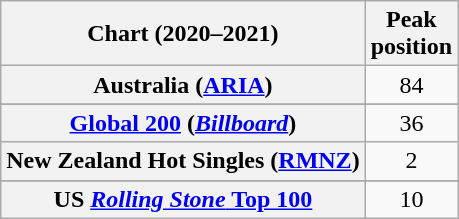<table class="wikitable sortable plainrowheaders" style="text-align:center">
<tr>
<th scope="col">Chart (2020–2021)</th>
<th scope="col">Peak<br>position</th>
</tr>
<tr>
<th scope="row">Australia (<a href='#'>ARIA</a>)</th>
<td>84</td>
</tr>
<tr>
</tr>
<tr>
<th scope="row"><a href='#'>Global 200</a> (<em><a href='#'>Billboard</a></em>)</th>
<td>36</td>
</tr>
<tr>
<th scope="row">New Zealand Hot Singles (<a href='#'>RMNZ</a>)</th>
<td>2</td>
</tr>
<tr>
</tr>
<tr>
</tr>
<tr>
</tr>
<tr>
</tr>
<tr>
</tr>
<tr>
<th scope="row">US <a href='#'><em>Rolling Stone</em> Top 100</a></th>
<td>10</td>
</tr>
</table>
